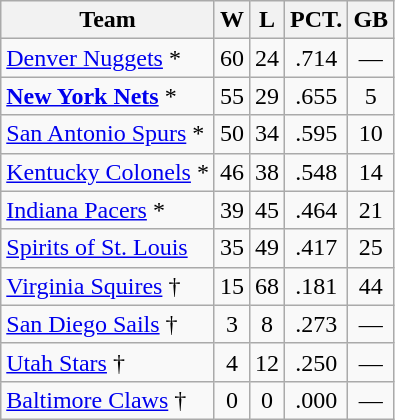<table class="wikitable" style="text-align:center;">
<tr>
<th>Team</th>
<th>W</th>
<th>L</th>
<th>PCT.</th>
<th>GB</th>
</tr>
<tr>
<td align="left"><a href='#'>Denver Nuggets</a> *</td>
<td>60</td>
<td>24</td>
<td>.714</td>
<td>—</td>
</tr>
<tr>
<td align="left"><strong><a href='#'>New York Nets</a></strong> *</td>
<td>55</td>
<td>29</td>
<td>.655</td>
<td>5</td>
</tr>
<tr>
<td align="left"><a href='#'>San Antonio Spurs</a> *</td>
<td>50</td>
<td>34</td>
<td>.595</td>
<td>10</td>
</tr>
<tr>
<td align="left"><a href='#'>Kentucky Colonels</a> *</td>
<td>46</td>
<td>38</td>
<td>.548</td>
<td>14</td>
</tr>
<tr>
<td align="left"><a href='#'>Indiana Pacers</a> *</td>
<td>39</td>
<td>45</td>
<td>.464</td>
<td>21</td>
</tr>
<tr>
<td align="left"><a href='#'>Spirits of St. Louis</a></td>
<td>35</td>
<td>49</td>
<td>.417</td>
<td>25</td>
</tr>
<tr>
<td align="left"><a href='#'>Virginia Squires</a> †</td>
<td>15</td>
<td>68</td>
<td>.181</td>
<td>44</td>
</tr>
<tr>
<td align="left"><a href='#'>San Diego Sails</a> †</td>
<td>3</td>
<td>8</td>
<td>.273</td>
<td>—</td>
</tr>
<tr>
<td align="left"><a href='#'>Utah Stars</a> †</td>
<td>4</td>
<td>12</td>
<td>.250</td>
<td>—</td>
</tr>
<tr>
<td align="left"><a href='#'>Baltimore Claws</a> †</td>
<td>0</td>
<td>0</td>
<td>.000</td>
<td>—</td>
</tr>
</table>
